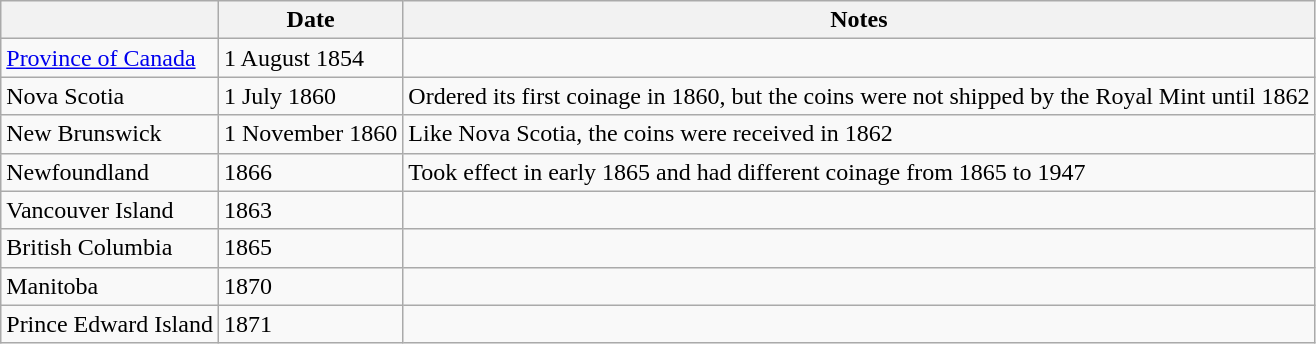<table class="wikitable" border="1">
<tr>
<th></th>
<th>Date</th>
<th>Notes</th>
</tr>
<tr>
<td><a href='#'>Province of Canada</a></td>
<td>1 August 1854</td>
<td></td>
</tr>
<tr>
<td>Nova Scotia</td>
<td>1 July 1860</td>
<td>Ordered its first coinage in 1860, but the coins were not shipped by the Royal Mint until 1862</td>
</tr>
<tr>
<td>New Brunswick</td>
<td>1 November 1860</td>
<td>Like Nova Scotia, the coins were received in 1862</td>
</tr>
<tr>
<td>Newfoundland</td>
<td>1866</td>
<td>Took effect in early 1865 and had different coinage from 1865 to 1947</td>
</tr>
<tr>
<td>Vancouver Island</td>
<td>1863</td>
<td></td>
</tr>
<tr>
<td>British Columbia</td>
<td>1865</td>
<td></td>
</tr>
<tr>
<td>Manitoba</td>
<td>1870</td>
<td></td>
</tr>
<tr>
<td>Prince Edward Island</td>
<td>1871</td>
<td></td>
</tr>
</table>
